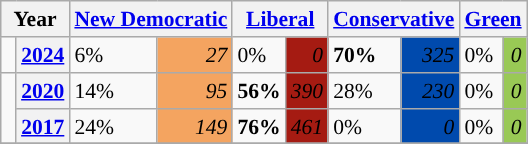<table class="wikitable" style="float:right; width:400; font-size:90%; margin-right:1em;">
<tr>
<th colspan="2" scope="col">Year</th>
<th colspan="2" scope="col"><a href='#'>New Democratic</a></th>
<th colspan="2" scope="col"><a href='#'>Liberal</a></th>
<th colspan="2" scope="col"><a href='#'>Conservative</a></th>
<th colspan="2" scope="col"><a href='#'>Green</a></th>
</tr>
<tr>
<td rowspan="1" style="width: 0.25em; background-color: "></td>
<th><a href='#'>2024</a></th>
<td>6%</td>
<td style="text-align:right; background:#F4A460;"><em>27</em></td>
<td>0%</td>
<td style="text-align:right; background:#A51B12;"><em>0</em></td>
<td><span> <strong>70%</strong></span></td>
<td style="text-align:right; background:#004AAD;"><span> <em>325</em></span></td>
<td>0%</td>
<td style="text-align:right; background:#99C955;"><em>0</em></td>
</tr>
<tr>
<td rowspan="2" style="width: 0.25em; background-color: "></td>
<th><a href='#'>2020</a></th>
<td>14%</td>
<td style="text-align:right; background:#F4A460;"><em>95</em></td>
<td><span> <strong>56%</strong></span></td>
<td style="text-align:right; background:#A51B12;"><span> <em>390</em></span></td>
<td>28%</td>
<td style="text-align:right; background:#004AAD;"><em>230</em></td>
<td>0%</td>
<td style="text-align:right; background:#99C955;"><em>0</em></td>
</tr>
<tr>
<th><a href='#'>2017</a></th>
<td>24%</td>
<td style="text-align:right; background:#F4A460;"><em>149</em></td>
<td><span> <strong>76%</strong></span></td>
<td style="text-align:right; background:#A51B12;"><span> <em>461</em></span></td>
<td>0%</td>
<td style="text-align:right; background:#004AAD;"><em>0</em></td>
<td>0%</td>
<td style="text-align:right; background:#99C955;"><em>0</em></td>
</tr>
<tr>
</tr>
</table>
